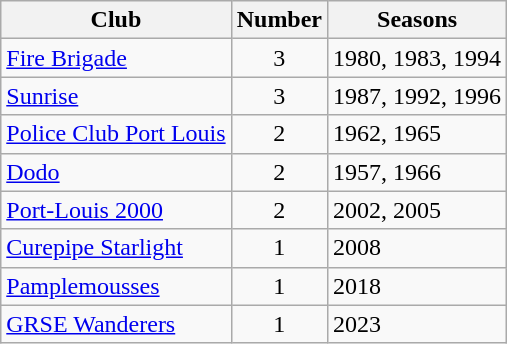<table class="wikitable sortable">
<tr>
<th>Club</th>
<th>Number</th>
<th>Seasons</th>
</tr>
<tr>
<td><a href='#'>Fire Brigade</a></td>
<td style="text-align:center">3</td>
<td>1980, 1983, 1994</td>
</tr>
<tr>
<td><a href='#'>Sunrise</a></td>
<td style="text-align:center">3</td>
<td>1987, 1992, 1996</td>
</tr>
<tr>
<td><a href='#'>Police Club Port Louis</a></td>
<td style="text-align:center">2</td>
<td>1962, 1965</td>
</tr>
<tr>
<td><a href='#'>Dodo</a></td>
<td style="text-align:center">2</td>
<td>1957, 1966</td>
</tr>
<tr>
<td><a href='#'>Port-Louis 2000</a></td>
<td style="text-align:center">2</td>
<td>2002, 2005</td>
</tr>
<tr>
<td><a href='#'>Curepipe Starlight</a></td>
<td style="text-align:center">1</td>
<td>2008</td>
</tr>
<tr>
<td><a href='#'>Pamplemousses</a></td>
<td style="text-align:center">1</td>
<td>2018</td>
</tr>
<tr>
<td><a href='#'>GRSE Wanderers</a></td>
<td style="text-align:center">1</td>
<td>2023</td>
</tr>
</table>
